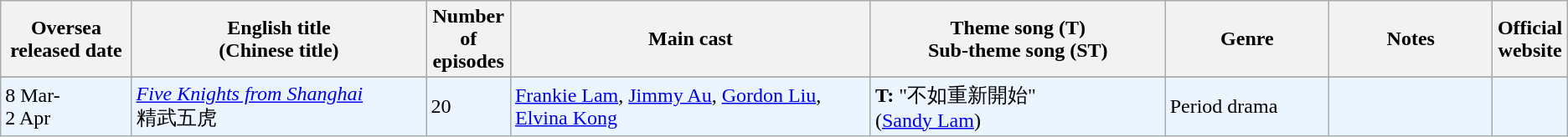<table class="wikitable">
<tr>
<th align=center width=8% bgcolor="silver">Oversea <br> released date</th>
<th align=center width=18% bgcolor="silver">English title <br> (Chinese title)</th>
<th align=center width=5% bgcolor="silver">Number of episodes</th>
<th align=center width=22% bgcolor="silver">Main cast</th>
<th align=center width=18% bgcolor="silver">Theme song (T) <br>Sub-theme song (ST)</th>
<th align=center width=10% bgcolor="silver">Genre</th>
<th align=center width=10% bgcolor="silver">Notes</th>
<th align=center width=1% bgcolor="silver">Official website</th>
</tr>
<tr>
</tr>
<tr ---- bgcolor="#ebf5ff">
<td>8 Mar- <br> 2 Apr</td>
<td><em><a href='#'>Five Knights from Shanghai</a></em> <br> 精武五虎</td>
<td>20</td>
<td><a href='#'>Frankie Lam</a>, <a href='#'>Jimmy Au</a>, <a href='#'>Gordon Liu</a>, <a href='#'>Elvina Kong</a></td>
<td><strong>T:</strong> "不如重新開始" <br> (<a href='#'>Sandy Lam</a>)</td>
<td>Period drama</td>
<td></td>
<td></td>
</tr>
</table>
